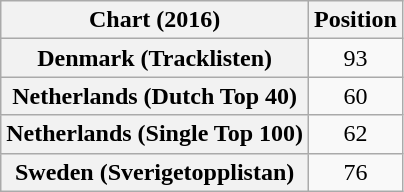<table class="wikitable sortable plainrowheaders" style="text-align:center">
<tr>
<th>Chart (2016)</th>
<th>Position</th>
</tr>
<tr>
<th scope="row">Denmark (Tracklisten)</th>
<td>93</td>
</tr>
<tr>
<th scope="row">Netherlands (Dutch Top 40)</th>
<td>60</td>
</tr>
<tr>
<th scope="row">Netherlands (Single Top 100)</th>
<td>62</td>
</tr>
<tr>
<th scope="row">Sweden (Sverigetopplistan)</th>
<td>76</td>
</tr>
</table>
